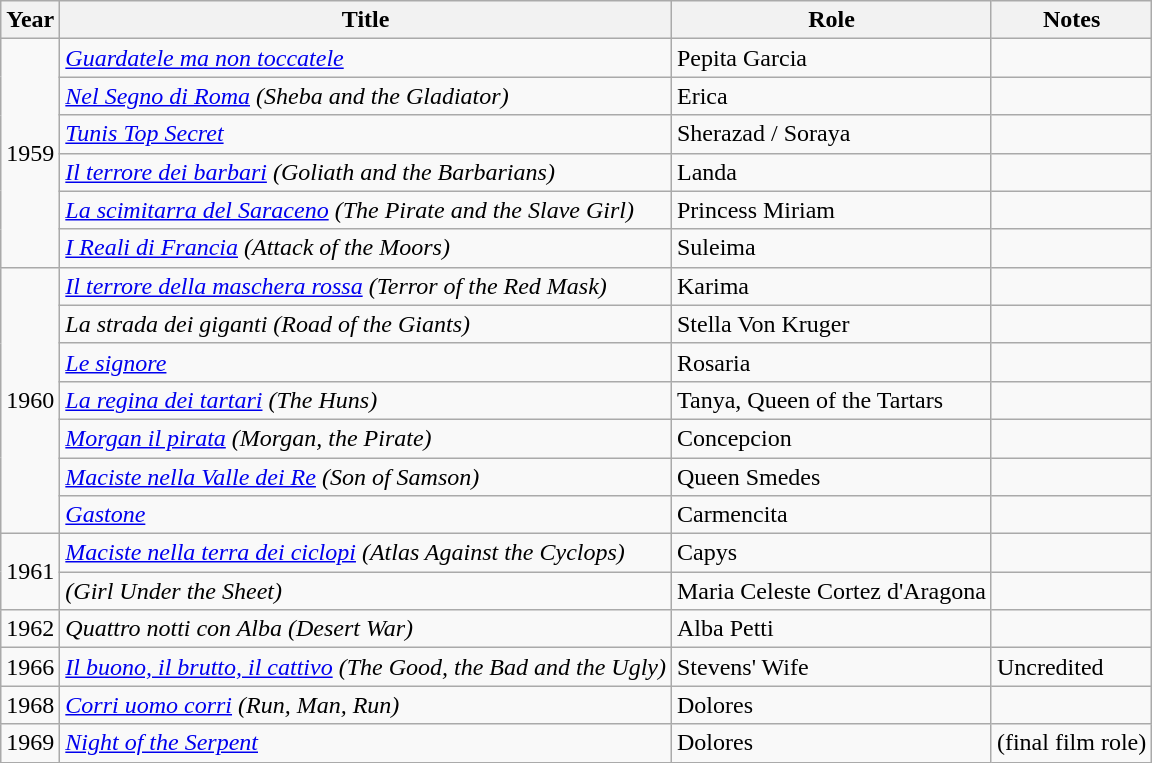<table class="wikitable">
<tr>
<th>Year</th>
<th>Title</th>
<th>Role</th>
<th>Notes</th>
</tr>
<tr>
<td rowspan=6>1959</td>
<td><em><a href='#'>Guardatele ma non toccatele</a></em></td>
<td>Pepita Garcia</td>
<td></td>
</tr>
<tr>
<td><em><a href='#'>Nel Segno di Roma</a> (Sheba and the Gladiator)</em></td>
<td>Erica</td>
<td></td>
</tr>
<tr>
<td><em><a href='#'>Tunis Top Secret</a></em></td>
<td>Sherazad / Soraya</td>
<td></td>
</tr>
<tr>
<td><em><a href='#'>Il terrore dei barbari</a> (Goliath and the Barbarians)</em></td>
<td>Landa</td>
<td></td>
</tr>
<tr>
<td><em><a href='#'>La scimitarra del Saraceno</a> (The Pirate and the Slave Girl)</em></td>
<td>Princess Miriam</td>
<td></td>
</tr>
<tr>
<td><em><a href='#'>I Reali di Francia</a> (Attack of the Moors)</em></td>
<td>Suleima</td>
<td></td>
</tr>
<tr>
<td rowspan=7>1960</td>
<td><em><a href='#'>Il terrore della maschera rossa</a> (Terror of the Red Mask)</em></td>
<td>Karima</td>
<td></td>
</tr>
<tr>
<td><em>La strada dei giganti (Road of the Giants)</em></td>
<td>Stella Von Kruger</td>
<td></td>
</tr>
<tr>
<td><em><a href='#'>Le signore</a></em></td>
<td>Rosaria</td>
<td></td>
</tr>
<tr>
<td><em><a href='#'>La regina dei tartari</a> (The Huns)</em></td>
<td>Tanya, Queen of the Tartars</td>
<td></td>
</tr>
<tr>
<td><em><a href='#'>Morgan il pirata</a> (Morgan, the Pirate)</em></td>
<td>Concepcion</td>
<td></td>
</tr>
<tr>
<td><em><a href='#'>Maciste nella Valle dei Re</a> (Son of Samson)</em></td>
<td>Queen Smedes</td>
<td></td>
</tr>
<tr>
<td><em><a href='#'>Gastone</a></em></td>
<td>Carmencita</td>
<td></td>
</tr>
<tr>
<td rowspan=2>1961</td>
<td><em><a href='#'>Maciste nella terra dei ciclopi</a> (Atlas Against the Cyclops)</em></td>
<td>Capys</td>
<td></td>
</tr>
<tr>
<td><em> (Girl Under the Sheet)</em></td>
<td>Maria Celeste Cortez d'Aragona</td>
<td></td>
</tr>
<tr>
<td>1962</td>
<td><em>Quattro notti con Alba (Desert War)</em></td>
<td>Alba Petti</td>
<td></td>
</tr>
<tr>
<td>1966</td>
<td><em><a href='#'>Il buono, il brutto, il cattivo</a> (The Good, the Bad and the Ugly)</em></td>
<td>Stevens' Wife</td>
<td>Uncredited</td>
</tr>
<tr>
<td>1968</td>
<td><em><a href='#'>Corri uomo corri</a> (Run, Man, Run)</em></td>
<td>Dolores</td>
<td></td>
</tr>
<tr>
<td>1969</td>
<td><em><a href='#'>Night of the Serpent</a></em></td>
<td>Dolores</td>
<td>(final film role)</td>
</tr>
</table>
